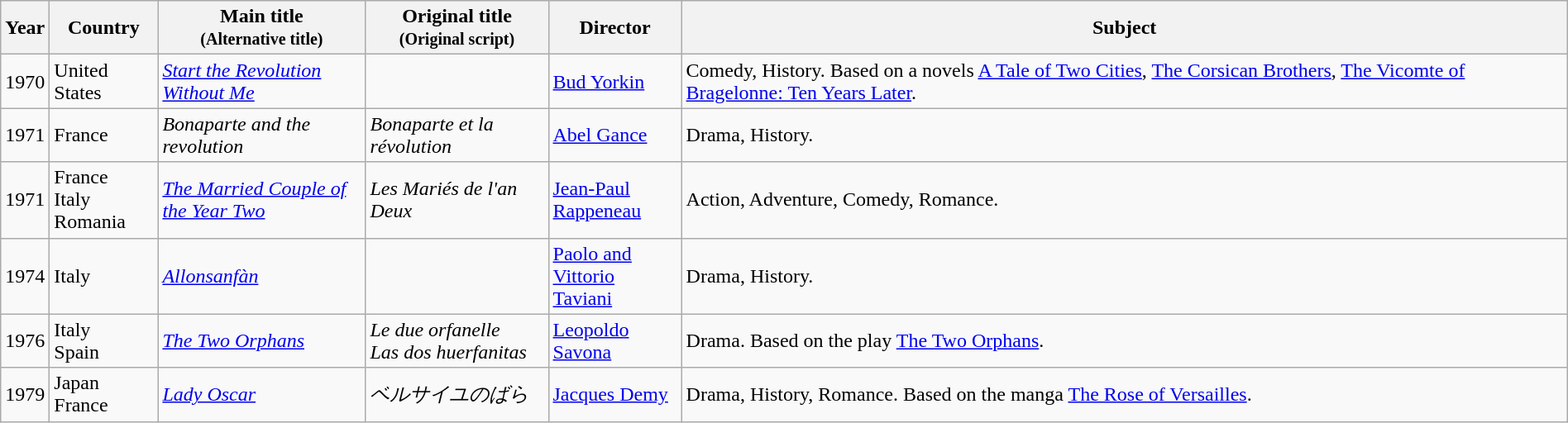<table class="wikitable sortable" style="width:100%;">
<tr>
<th>Year</th>
<th width= 80>Country</th>
<th class="unsortable" style="width:160px;">Main title<br><small>(Alternative title)</small></th>
<th class="unsortable" style="width:140px;">Original title<br><small>(Original script)</small></th>
<th width=100>Director</th>
<th class="unsortable">Subject</th>
</tr>
<tr>
<td>1970</td>
<td>United States</td>
<td><em><a href='#'>Start the Revolution Without Me</a></em></td>
<td></td>
<td><a href='#'>Bud Yorkin</a></td>
<td>Comedy, History. Based on a novels <a href='#'>A Tale of Two Cities</a>, <a href='#'>The Corsican Brothers</a>, <a href='#'>The Vicomte of Bragelonne: Ten Years Later</a>.</td>
</tr>
<tr>
<td>1971</td>
<td>France</td>
<td><em>Bonaparte and the revolution</em></td>
<td><em>Bonaparte et la révolution</em></td>
<td><a href='#'>Abel Gance</a></td>
<td>Drama, History.</td>
</tr>
<tr>
<td>1971</td>
<td>France<br>Italy<br>Romania</td>
<td><em><a href='#'>The Married Couple of the Year Two</a></em></td>
<td><em>Les Mariés de l'an Deux</em></td>
<td><a href='#'>Jean-Paul Rappeneau</a></td>
<td>Action, Adventure, Comedy, Romance.</td>
</tr>
<tr>
<td>1974</td>
<td>Italy</td>
<td><em><a href='#'>Allonsanfàn</a></em></td>
<td></td>
<td><a href='#'>Paolo and Vittorio Taviani</a></td>
<td>Drama, History.</td>
</tr>
<tr>
<td>1976</td>
<td>Italy<br>Spain</td>
<td><em><a href='#'>The Two Orphans</a></em></td>
<td><em>Le due orfanelle</em> <br> <em>Las dos huerfanitas</em></td>
<td><a href='#'>Leopoldo Savona</a></td>
<td>Drama. Based on the play <a href='#'>The Two Orphans</a>.</td>
</tr>
<tr>
<td>1979</td>
<td>Japan<br> France</td>
<td><em><a href='#'>Lady Oscar</a></em></td>
<td><em>ベルサイユのばら</em></td>
<td><a href='#'>Jacques Demy</a></td>
<td>Drama, History, Romance. Based on the manga <a href='#'>The Rose of Versailles</a>.</td>
</tr>
</table>
